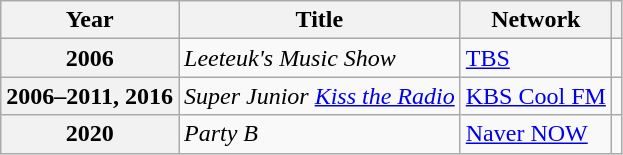<table class="wikitable sortable">
<tr>
<th>Year</th>
<th>Title</th>
<th>Network</th>
<th></th>
</tr>
<tr>
<th>2006</th>
<td><em>Leeteuk's Music Show</em></td>
<td><a href='#'>TBS</a></td>
<td style="text-align:center;"></td>
</tr>
<tr>
<th>2006–2011, 2016</th>
<td><em>Super Junior <a href='#'>Kiss the Radio</a></em></td>
<td><a href='#'>KBS Cool FM</a></td>
<td style="text-align:center;"></td>
</tr>
<tr>
<th>2020</th>
<td><em>Party B</em></td>
<td><a href='#'>Naver NOW</a></td>
<td style="text-align:center;"></td>
</tr>
</table>
